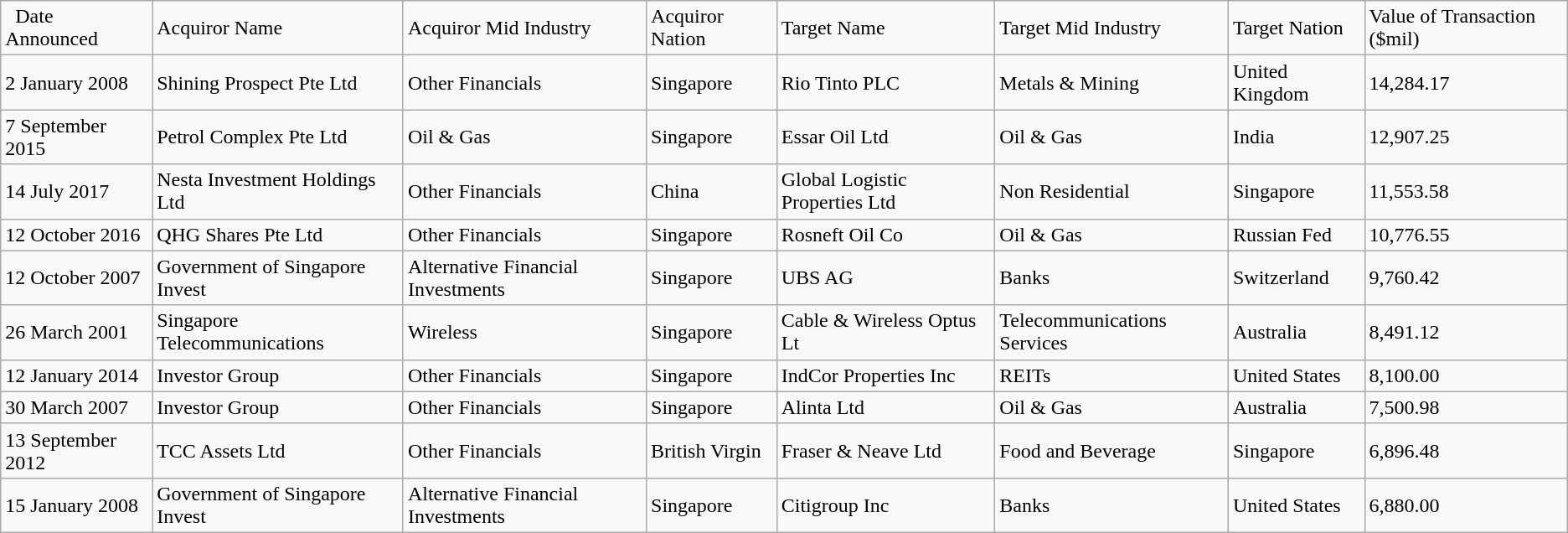<table class="wikitable">
<tr>
<td>  Date Announced</td>
<td>Acquiror Name</td>
<td>Acquiror Mid Industry</td>
<td>Acquiror Nation</td>
<td>Target Name</td>
<td>Target Mid Industry</td>
<td>Target Nation</td>
<td>Value of Transaction ($mil)</td>
</tr>
<tr>
<td>2 January 2008</td>
<td>Shining Prospect Pte Ltd</td>
<td>Other Financials</td>
<td>Singapore</td>
<td>Rio Tinto PLC</td>
<td>Metals & Mining</td>
<td>United Kingdom</td>
<td>14,284.17</td>
</tr>
<tr>
<td>7 September 2015</td>
<td>Petrol Complex Pte Ltd</td>
<td>Oil & Gas</td>
<td>Singapore</td>
<td>Essar Oil Ltd</td>
<td>Oil & Gas</td>
<td>India</td>
<td>12,907.25</td>
</tr>
<tr>
<td>14 July 2017</td>
<td>Nesta Investment Holdings Ltd</td>
<td>Other Financials</td>
<td>China</td>
<td>Global Logistic Properties Ltd</td>
<td>Non Residential</td>
<td>Singapore</td>
<td>11,553.58</td>
</tr>
<tr>
<td>12 October 2016</td>
<td>QHG Shares Pte Ltd</td>
<td>Other Financials</td>
<td>Singapore</td>
<td>Rosneft Oil Co</td>
<td>Oil & Gas</td>
<td>Russian Fed</td>
<td>10,776.55</td>
</tr>
<tr>
<td>12 October 2007</td>
<td>Government of Singapore Invest</td>
<td>Alternative Financial Investments</td>
<td>Singapore</td>
<td>UBS AG</td>
<td>Banks</td>
<td>Switzerland</td>
<td>9,760.42</td>
</tr>
<tr>
<td>26 March 2001</td>
<td>Singapore Telecommunications</td>
<td>Wireless</td>
<td>Singapore</td>
<td>Cable & Wireless Optus Lt</td>
<td>Telecommunications Services</td>
<td>Australia</td>
<td>8,491.12</td>
</tr>
<tr>
<td>12 January 2014</td>
<td>Investor Group</td>
<td>Other Financials</td>
<td>Singapore</td>
<td>IndCor Properties Inc</td>
<td>REITs</td>
<td>United States</td>
<td>8,100.00</td>
</tr>
<tr>
<td>30 March 2007</td>
<td>Investor Group</td>
<td>Other Financials</td>
<td>Singapore</td>
<td>Alinta Ltd</td>
<td>Oil & Gas</td>
<td>Australia</td>
<td>7,500.98</td>
</tr>
<tr>
<td>13 September 2012</td>
<td>TCC Assets Ltd</td>
<td>Other Financials</td>
<td>British Virgin</td>
<td>Fraser & Neave Ltd</td>
<td>Food and Beverage</td>
<td>Singapore</td>
<td>6,896.48</td>
</tr>
<tr>
<td>15 January 2008</td>
<td>Government of Singapore Invest</td>
<td>Alternative Financial Investments</td>
<td>Singapore</td>
<td>Citigroup Inc</td>
<td>Banks</td>
<td>United States</td>
<td>6,880.00</td>
</tr>
</table>
